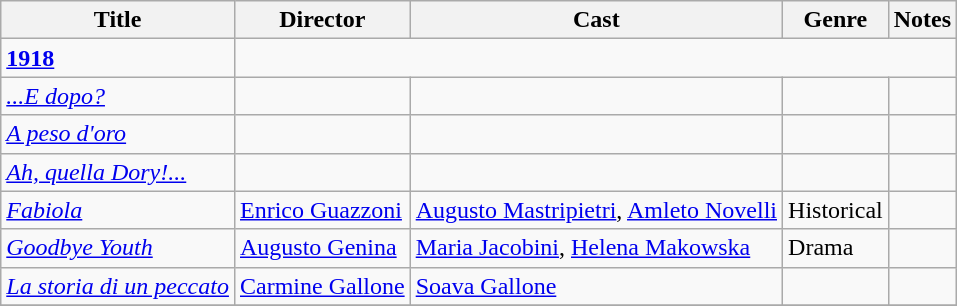<table class="wikitable">
<tr>
<th>Title</th>
<th>Director</th>
<th>Cast</th>
<th>Genre</th>
<th>Notes</th>
</tr>
<tr>
<td><strong><a href='#'>1918</a></strong></td>
</tr>
<tr>
<td><em><a href='#'>...E dopo?</a></em></td>
<td></td>
<td></td>
<td></td>
<td></td>
</tr>
<tr>
<td><em><a href='#'>A peso d'oro</a></em></td>
<td></td>
<td></td>
<td></td>
<td></td>
</tr>
<tr>
<td><em><a href='#'>Ah, quella Dory!...</a></em></td>
<td></td>
<td></td>
<td></td>
<td></td>
</tr>
<tr>
<td><em><a href='#'>Fabiola</a></em></td>
<td><a href='#'>Enrico Guazzoni</a></td>
<td><a href='#'>Augusto Mastripietri</a>, <a href='#'>Amleto Novelli</a></td>
<td>Historical</td>
<td></td>
</tr>
<tr>
<td><em><a href='#'>Goodbye Youth</a></em></td>
<td><a href='#'>Augusto Genina</a></td>
<td><a href='#'>Maria Jacobini</a>, <a href='#'>Helena Makowska</a></td>
<td>Drama</td>
<td></td>
</tr>
<tr>
<td><em><a href='#'>La storia di un peccato</a></em></td>
<td><a href='#'>Carmine Gallone</a></td>
<td><a href='#'>Soava Gallone</a></td>
<td></td>
<td></td>
</tr>
<tr>
</tr>
</table>
